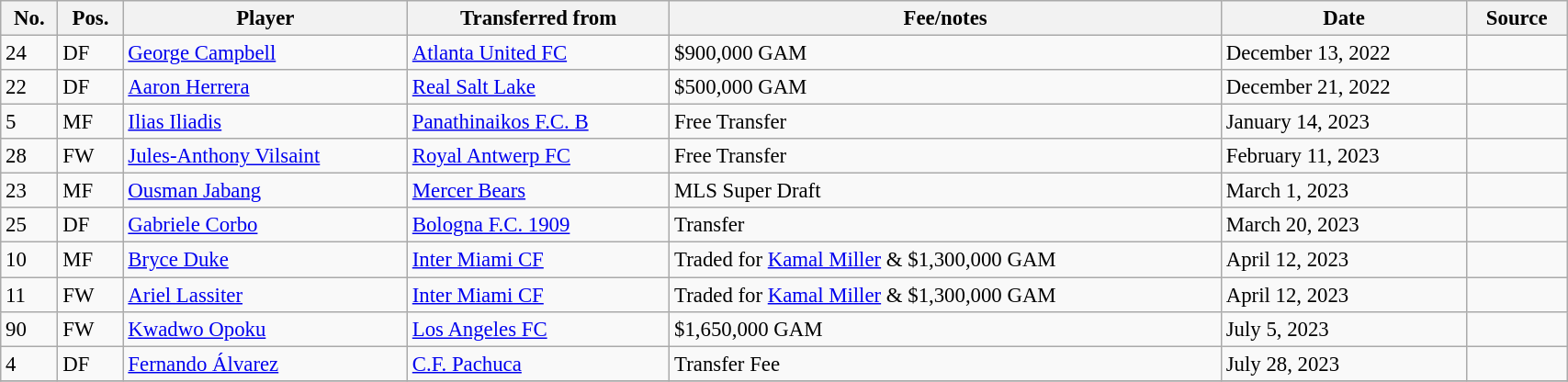<table class="wikitable sortable" style="width:90%; text-align:center; font-size:95%; text-align:left;">
<tr>
<th>No.</th>
<th>Pos.</th>
<th>Player</th>
<th>Transferred from</th>
<th>Fee/notes</th>
<th>Date</th>
<th>Source</th>
</tr>
<tr>
<td>24</td>
<td>DF</td>
<td> <a href='#'>George Campbell</a></td>
<td> <a href='#'>Atlanta United FC</a></td>
<td>$900,000 GAM</td>
<td>December 13, 2022</td>
<td></td>
</tr>
<tr>
<td>22</td>
<td>DF</td>
<td> <a href='#'>Aaron Herrera</a></td>
<td> <a href='#'>Real Salt Lake</a></td>
<td>$500,000 GAM</td>
<td>December 21, 2022</td>
<td></td>
</tr>
<tr>
<td>5</td>
<td>MF</td>
<td> <a href='#'>Ilias Iliadis</a></td>
<td> <a href='#'>Panathinaikos F.C. B</a></td>
<td>Free Transfer</td>
<td>January 14, 2023</td>
<td></td>
</tr>
<tr>
<td>28</td>
<td>FW</td>
<td> <a href='#'>Jules-Anthony Vilsaint</a></td>
<td> <a href='#'>Royal Antwerp FC</a></td>
<td>Free Transfer</td>
<td>February 11, 2023</td>
<td></td>
</tr>
<tr>
<td>23</td>
<td>MF</td>
<td> <a href='#'>Ousman Jabang</a></td>
<td> <a href='#'>Mercer Bears</a></td>
<td>MLS Super Draft</td>
<td>March 1, 2023</td>
<td></td>
</tr>
<tr>
<td>25</td>
<td>DF</td>
<td> <a href='#'>Gabriele Corbo</a></td>
<td> <a href='#'>Bologna F.C. 1909</a></td>
<td>Transfer</td>
<td>March 20, 2023</td>
<td></td>
</tr>
<tr>
<td>10</td>
<td>MF</td>
<td> <a href='#'>Bryce Duke</a></td>
<td> <a href='#'>Inter Miami CF</a></td>
<td>Traded for <a href='#'>Kamal Miller</a> & $1,300,000 GAM</td>
<td>April 12, 2023</td>
<td></td>
</tr>
<tr>
<td>11</td>
<td>FW</td>
<td> <a href='#'>Ariel Lassiter</a></td>
<td> <a href='#'>Inter Miami CF</a></td>
<td>Traded for <a href='#'>Kamal Miller</a> & $1,300,000 GAM</td>
<td>April 12, 2023</td>
<td></td>
</tr>
<tr>
<td>90</td>
<td>FW</td>
<td> <a href='#'>Kwadwo Opoku</a></td>
<td> <a href='#'>Los Angeles FC</a></td>
<td>$1,650,000 GAM</td>
<td>July 5, 2023</td>
<td></td>
</tr>
<tr>
<td>4</td>
<td>DF</td>
<td> <a href='#'>Fernando Álvarez</a></td>
<td> <a href='#'>C.F. Pachuca</a></td>
<td>Transfer Fee</td>
<td>July 28, 2023</td>
<td></td>
</tr>
<tr>
</tr>
</table>
